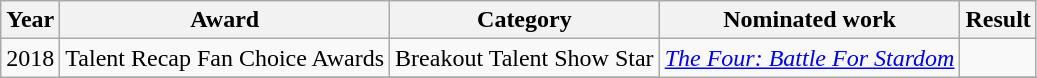<table class="wikitable sortable" style="text-align: center;">
<tr>
<th>Year</th>
<th>Award</th>
<th>Category</th>
<th>Nominated work</th>
<th>Result</th>
</tr>
<tr>
<td rowspan="2">2018</td>
<td>Talent Recap Fan Choice Awards</td>
<td>Breakout Talent Show Star</td>
<td rowspan="2"><em><a href='#'>The Four: Battle For Stardom</a></em></td>
<td></td>
</tr>
<tr>
</tr>
</table>
